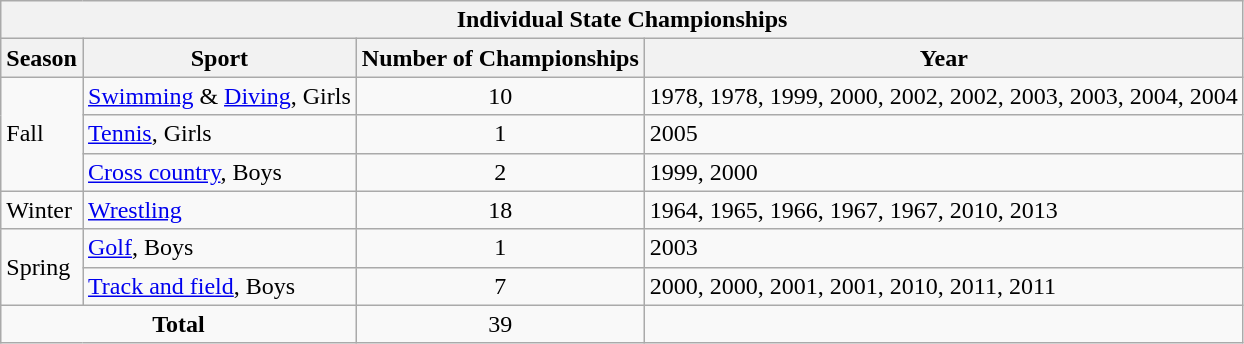<table class="wikitable">
<tr>
<th colspan="4">Individual State Championships</th>
</tr>
<tr>
<th>Season</th>
<th>Sport</th>
<th>Number of Championships</th>
<th>Year</th>
</tr>
<tr>
<td rowspan="3">Fall</td>
<td><a href='#'>Swimming</a> & <a href='#'>Diving</a>, Girls</td>
<td style="text-align:center;">10</td>
<td>1978, 1978, 1999, 2000, 2002, 2002, 2003, 2003, 2004, 2004</td>
</tr>
<tr>
<td><a href='#'>Tennis</a>, Girls</td>
<td style="text-align:center;">1</td>
<td>2005</td>
</tr>
<tr>
<td><a href='#'>Cross country</a>, Boys</td>
<td style="text-align:center;">2</td>
<td>1999, 2000</td>
</tr>
<tr>
<td>Winter</td>
<td><a href='#'>Wrestling</a></td>
<td style="text-align:center;">18</td>
<td>1964, 1965, 1966, 1967, 1967, 2010, 2013</td>
</tr>
<tr>
<td rowspan="2">Spring</td>
<td><a href='#'>Golf</a>, Boys</td>
<td style="text-align:center;">1</td>
<td>2003</td>
</tr>
<tr>
<td><a href='#'>Track and field</a>, Boys</td>
<td style="text-align:center;">7</td>
<td>2000, 2000, 2001, 2001, 2010, 2011, 2011</td>
</tr>
<tr style="text-align:center;">
<td colspan="2"><strong>Total</strong></td>
<td style="text-align:center;">39</td>
<td></td>
</tr>
</table>
